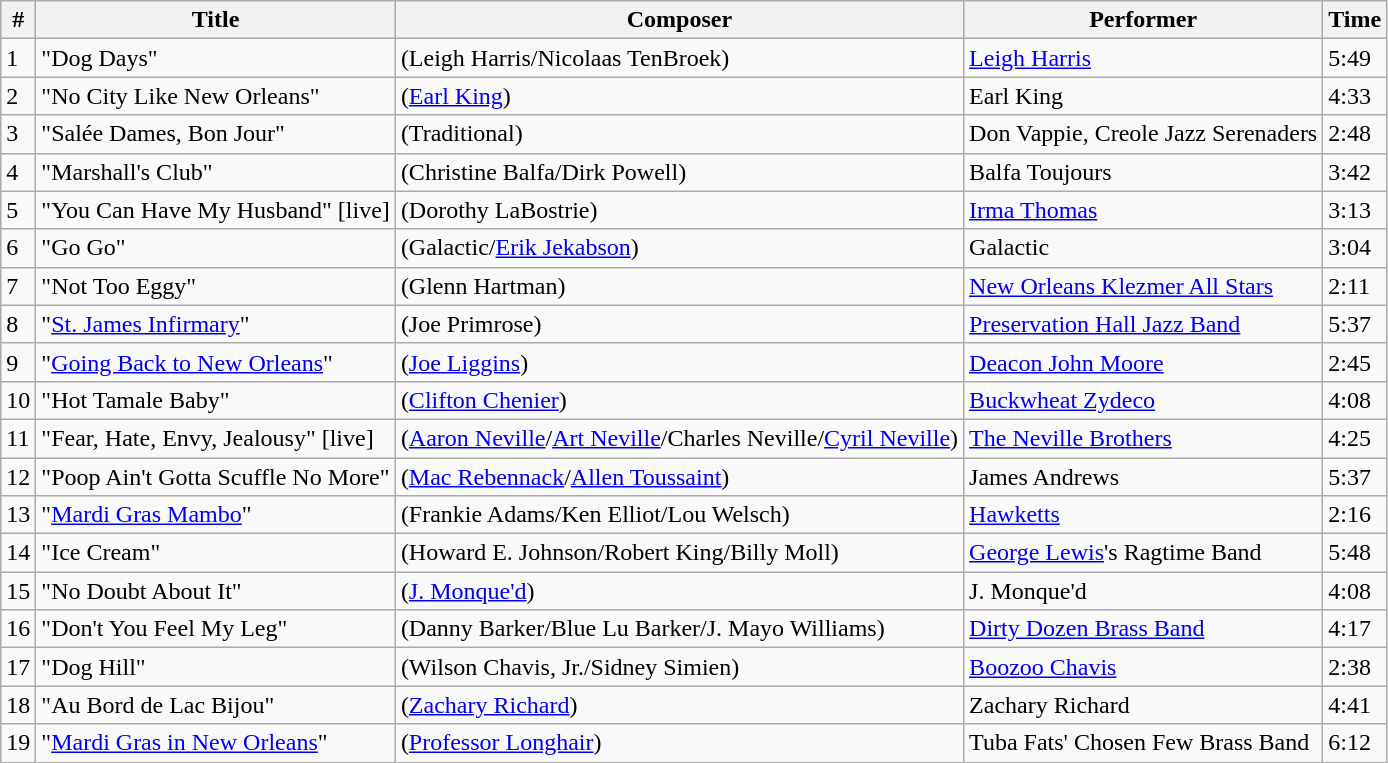<table class="wikitable">
<tr>
<th>#</th>
<th>Title</th>
<th>Composer</th>
<th>Performer</th>
<th>Time</th>
</tr>
<tr>
<td>1</td>
<td>"Dog Days"</td>
<td>(Leigh Harris/Nicolaas TenBroek)</td>
<td><a href='#'>Leigh Harris</a></td>
<td>5:49</td>
</tr>
<tr>
<td>2</td>
<td>"No City Like New Orleans"</td>
<td>(<a href='#'>Earl King</a>)</td>
<td>Earl King</td>
<td>4:33</td>
</tr>
<tr>
<td>3</td>
<td>"Salée Dames, Bon Jour"</td>
<td>(Traditional)</td>
<td>Don Vappie, Creole Jazz Serenaders</td>
<td>2:48</td>
</tr>
<tr>
<td>4</td>
<td>"Marshall's Club"</td>
<td>(Christine Balfa/Dirk Powell)</td>
<td>Balfa Toujours</td>
<td>3:42</td>
</tr>
<tr>
<td>5</td>
<td>"You Can Have My Husband" [live]</td>
<td>(Dorothy LaBostrie)</td>
<td><a href='#'>Irma Thomas</a></td>
<td>3:13</td>
</tr>
<tr>
<td>6</td>
<td>"Go Go"</td>
<td>(Galactic/<a href='#'>Erik Jekabson</a>)</td>
<td>Galactic</td>
<td>3:04</td>
</tr>
<tr>
<td>7</td>
<td>"Not Too Eggy"</td>
<td>(Glenn Hartman)</td>
<td><a href='#'>New Orleans Klezmer All Stars</a></td>
<td>2:11</td>
</tr>
<tr>
<td>8</td>
<td>"<a href='#'>St. James Infirmary</a>"</td>
<td>(Joe Primrose)</td>
<td><a href='#'>Preservation Hall Jazz Band</a></td>
<td>5:37</td>
</tr>
<tr>
<td>9</td>
<td>"<a href='#'>Going Back to New Orleans</a>"</td>
<td>(<a href='#'>Joe Liggins</a>)</td>
<td><a href='#'>Deacon John Moore</a></td>
<td>2:45</td>
</tr>
<tr>
<td>10</td>
<td>"Hot Tamale Baby"</td>
<td>(<a href='#'>Clifton Chenier</a>)</td>
<td><a href='#'>Buckwheat Zydeco</a></td>
<td>4:08</td>
</tr>
<tr>
<td>11</td>
<td>"Fear, Hate, Envy, Jealousy" [live]</td>
<td>(<a href='#'>Aaron Neville</a>/<a href='#'>Art Neville</a>/Charles Neville/<a href='#'>Cyril Neville</a>)</td>
<td><a href='#'>The Neville Brothers</a></td>
<td>4:25</td>
</tr>
<tr>
<td>12</td>
<td>"Poop Ain't Gotta Scuffle No More"</td>
<td>(<a href='#'>Mac Rebennack</a>/<a href='#'>Allen Toussaint</a>)</td>
<td>James Andrews</td>
<td>5:37</td>
</tr>
<tr>
<td>13</td>
<td>"<a href='#'>Mardi Gras Mambo</a>"</td>
<td>(Frankie Adams/Ken Elliot/Lou Welsch)</td>
<td><a href='#'>Hawketts</a></td>
<td>2:16</td>
</tr>
<tr>
<td>14</td>
<td>"Ice Cream"</td>
<td>(Howard E. Johnson/Robert King/Billy Moll)</td>
<td><a href='#'>George Lewis</a>'s Ragtime Band</td>
<td>5:48</td>
</tr>
<tr>
<td>15</td>
<td>"No Doubt About It"</td>
<td>(<a href='#'>J. Monque'd</a>)</td>
<td>J. Monque'd</td>
<td>4:08</td>
</tr>
<tr>
<td>16</td>
<td>"Don't You Feel My Leg"</td>
<td>(Danny Barker/Blue Lu Barker/J. Mayo Williams)</td>
<td><a href='#'>Dirty Dozen Brass Band</a></td>
<td>4:17</td>
</tr>
<tr>
<td>17</td>
<td>"Dog Hill"</td>
<td>(Wilson Chavis, Jr./Sidney Simien)</td>
<td><a href='#'>Boozoo Chavis</a></td>
<td>2:38</td>
</tr>
<tr>
<td>18</td>
<td>"Au Bord de Lac Bijou"</td>
<td>(<a href='#'>Zachary Richard</a>)</td>
<td>Zachary Richard</td>
<td>4:41</td>
</tr>
<tr>
<td>19</td>
<td>"<a href='#'>Mardi Gras in New Orleans</a>"</td>
<td>(<a href='#'>Professor Longhair</a>)</td>
<td>Tuba Fats' Chosen Few Brass Band</td>
<td>6:12</td>
</tr>
</table>
